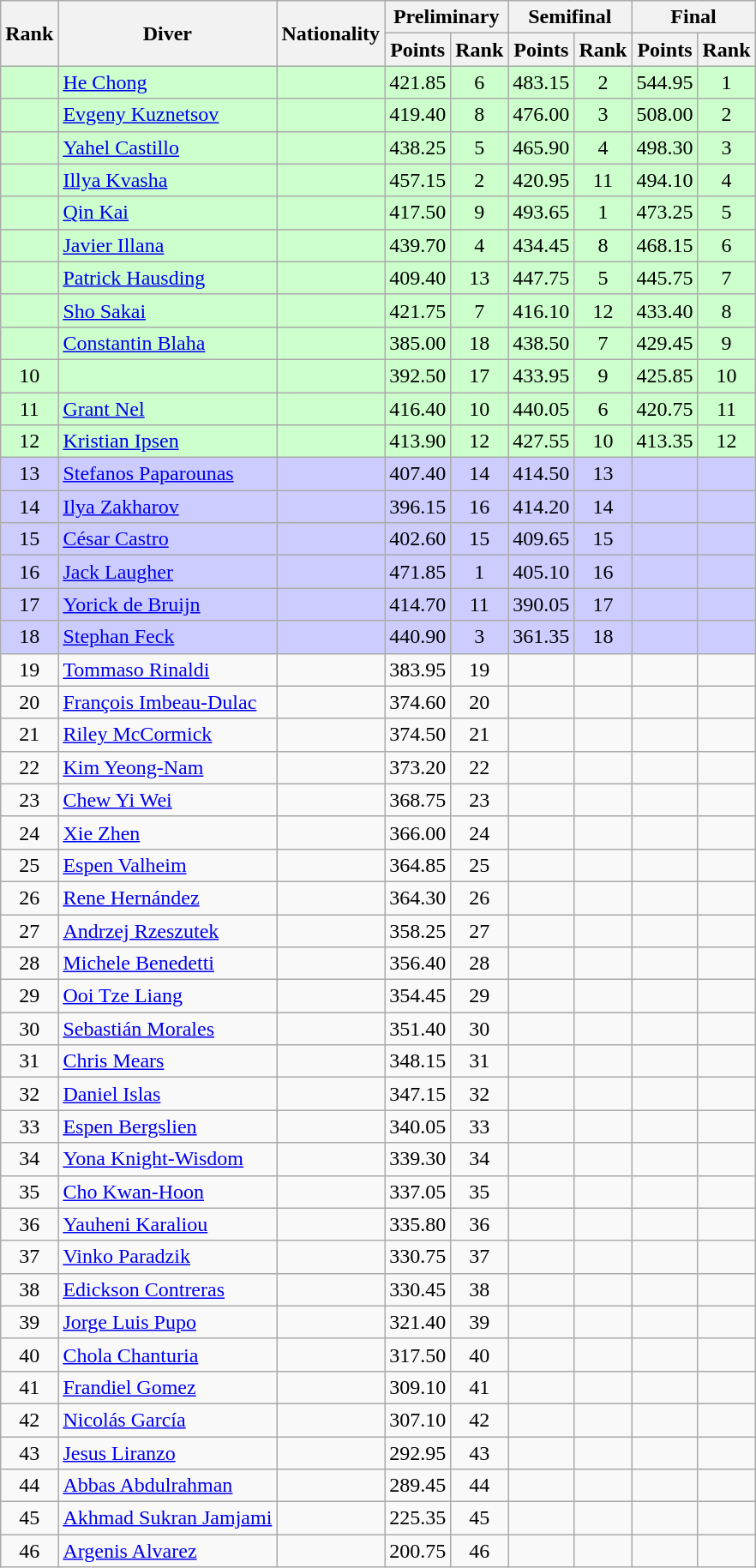<table class="wikitable sortable" style="text-align:center">
<tr>
<th rowspan="2">Rank</th>
<th rowspan="2">Diver</th>
<th rowspan="2">Nationality</th>
<th colspan="2">Preliminary</th>
<th colspan="2">Semifinal</th>
<th colspan="2">Final</th>
</tr>
<tr>
<th>Points</th>
<th>Rank</th>
<th>Points</th>
<th>Rank</th>
<th>Points</th>
<th>Rank</th>
</tr>
<tr bgcolor=ccffcc>
<td></td>
<td align=left><a href='#'>He Chong</a></td>
<td align=left></td>
<td>421.85</td>
<td>6</td>
<td>483.15</td>
<td>2</td>
<td>544.95</td>
<td>1</td>
</tr>
<tr bgcolor=ccffcc>
<td></td>
<td align=left><a href='#'>Evgeny Kuznetsov</a></td>
<td align=left></td>
<td>419.40</td>
<td>8</td>
<td>476.00</td>
<td>3</td>
<td>508.00</td>
<td>2</td>
</tr>
<tr bgcolor=ccffcc>
<td></td>
<td align=left><a href='#'>Yahel Castillo</a></td>
<td align=left></td>
<td>438.25</td>
<td>5</td>
<td>465.90</td>
<td>4</td>
<td>498.30</td>
<td>3</td>
</tr>
<tr bgcolor=ccffcc>
<td></td>
<td align=left><a href='#'>Illya Kvasha</a></td>
<td align=left></td>
<td>457.15</td>
<td>2</td>
<td>420.95</td>
<td>11</td>
<td>494.10</td>
<td>4</td>
</tr>
<tr bgcolor=ccffcc>
<td></td>
<td align=left><a href='#'>Qin Kai</a></td>
<td align=left></td>
<td>417.50</td>
<td>9</td>
<td>493.65</td>
<td>1</td>
<td>473.25</td>
<td>5</td>
</tr>
<tr bgcolor=ccffcc>
<td></td>
<td align=left><a href='#'>Javier Illana</a></td>
<td align=left></td>
<td>439.70</td>
<td>4</td>
<td>434.45</td>
<td>8</td>
<td>468.15</td>
<td>6</td>
</tr>
<tr bgcolor=ccffcc>
<td></td>
<td align=left><a href='#'>Patrick Hausding</a></td>
<td align=left></td>
<td>409.40</td>
<td>13</td>
<td>447.75</td>
<td>5</td>
<td>445.75</td>
<td>7</td>
</tr>
<tr bgcolor=ccffcc>
<td></td>
<td align=left><a href='#'>Sho Sakai</a></td>
<td align=left></td>
<td>421.75</td>
<td>7</td>
<td>416.10</td>
<td>12</td>
<td>433.40</td>
<td>8</td>
</tr>
<tr bgcolor=ccffcc>
<td></td>
<td align=left><a href='#'>Constantin Blaha</a></td>
<td align=left></td>
<td>385.00</td>
<td>18</td>
<td>438.50</td>
<td>7</td>
<td>429.45</td>
<td>9</td>
</tr>
<tr bgcolor=ccffcc>
<td>10</td>
<td align=left></td>
<td align=left></td>
<td>392.50</td>
<td>17</td>
<td>433.95</td>
<td>9</td>
<td>425.85</td>
<td>10</td>
</tr>
<tr bgcolor=ccffcc>
<td>11</td>
<td align=left><a href='#'>Grant Nel</a></td>
<td align=left></td>
<td>416.40</td>
<td>10</td>
<td>440.05</td>
<td>6</td>
<td>420.75</td>
<td>11</td>
</tr>
<tr bgcolor=ccffcc>
<td>12</td>
<td align=left><a href='#'>Kristian Ipsen</a></td>
<td align=left></td>
<td>413.90</td>
<td>12</td>
<td>427.55</td>
<td>10</td>
<td>413.35</td>
<td>12</td>
</tr>
<tr bgcolor=ccccff>
<td>13</td>
<td align=left><a href='#'>Stefanos Paparounas</a></td>
<td align=left></td>
<td>407.40</td>
<td>14</td>
<td>414.50</td>
<td>13</td>
<td></td>
<td></td>
</tr>
<tr bgcolor=ccccff>
<td>14</td>
<td align=left><a href='#'>Ilya Zakharov</a></td>
<td align=left></td>
<td>396.15</td>
<td>16</td>
<td>414.20</td>
<td>14</td>
<td></td>
<td></td>
</tr>
<tr bgcolor=ccccff>
<td>15</td>
<td align=left><a href='#'>César Castro</a></td>
<td align=left></td>
<td>402.60</td>
<td>15</td>
<td>409.65</td>
<td>15</td>
<td></td>
<td></td>
</tr>
<tr bgcolor=ccccff>
<td>16</td>
<td align=left><a href='#'>Jack Laugher</a></td>
<td align=left></td>
<td>471.85</td>
<td>1</td>
<td>405.10</td>
<td>16</td>
<td></td>
<td></td>
</tr>
<tr bgcolor=ccccff>
<td>17</td>
<td align=left><a href='#'>Yorick de Bruijn</a></td>
<td align=left></td>
<td>414.70</td>
<td>11</td>
<td>390.05</td>
<td>17</td>
<td></td>
<td></td>
</tr>
<tr bgcolor=ccccff>
<td>18</td>
<td align=left><a href='#'>Stephan Feck</a></td>
<td align=left></td>
<td>440.90</td>
<td>3</td>
<td>361.35</td>
<td>18</td>
<td></td>
<td></td>
</tr>
<tr>
<td>19</td>
<td align=left><a href='#'>Tommaso Rinaldi</a></td>
<td align=left></td>
<td>383.95</td>
<td>19</td>
<td></td>
<td></td>
<td></td>
<td></td>
</tr>
<tr>
<td>20</td>
<td align=left><a href='#'>François Imbeau-Dulac</a></td>
<td align=left></td>
<td>374.60</td>
<td>20</td>
<td></td>
<td></td>
<td></td>
<td></td>
</tr>
<tr>
<td>21</td>
<td align=left><a href='#'>Riley McCormick</a></td>
<td align=left></td>
<td>374.50</td>
<td>21</td>
<td></td>
<td></td>
<td></td>
<td></td>
</tr>
<tr>
<td>22</td>
<td align=left><a href='#'>Kim Yeong-Nam</a></td>
<td align=left></td>
<td>373.20</td>
<td>22</td>
<td></td>
<td></td>
<td></td>
<td></td>
</tr>
<tr>
<td>23</td>
<td align=left><a href='#'>Chew Yi Wei</a></td>
<td align=left></td>
<td>368.75</td>
<td>23</td>
<td></td>
<td></td>
<td></td>
<td></td>
</tr>
<tr>
<td>24</td>
<td align=left><a href='#'>Xie Zhen</a></td>
<td align=left></td>
<td>366.00</td>
<td>24</td>
<td></td>
<td></td>
<td></td>
<td></td>
</tr>
<tr>
<td>25</td>
<td align=left><a href='#'>Espen Valheim</a></td>
<td align=left></td>
<td>364.85</td>
<td>25</td>
<td></td>
<td></td>
<td></td>
<td></td>
</tr>
<tr>
<td>26</td>
<td align=left><a href='#'>Rene Hernández</a></td>
<td align=left></td>
<td>364.30</td>
<td>26</td>
<td></td>
<td></td>
<td></td>
<td></td>
</tr>
<tr>
<td>27</td>
<td align=left><a href='#'>Andrzej Rzeszutek</a></td>
<td align=left></td>
<td>358.25</td>
<td>27</td>
<td></td>
<td></td>
<td></td>
<td></td>
</tr>
<tr>
<td>28</td>
<td align=left><a href='#'>Michele Benedetti</a></td>
<td align=left></td>
<td>356.40</td>
<td>28</td>
<td></td>
<td></td>
<td></td>
<td></td>
</tr>
<tr>
<td>29</td>
<td align=left><a href='#'>Ooi Tze Liang</a></td>
<td align=left></td>
<td>354.45</td>
<td>29</td>
<td></td>
<td></td>
<td></td>
<td></td>
</tr>
<tr>
<td>30</td>
<td align=left><a href='#'>Sebastián Morales</a></td>
<td align=left></td>
<td>351.40</td>
<td>30</td>
<td></td>
<td></td>
<td></td>
<td></td>
</tr>
<tr>
<td>31</td>
<td align=left><a href='#'>Chris Mears</a></td>
<td align=left></td>
<td>348.15</td>
<td>31</td>
<td></td>
<td></td>
<td></td>
<td></td>
</tr>
<tr>
<td>32</td>
<td align=left><a href='#'>Daniel Islas</a></td>
<td align=left></td>
<td>347.15</td>
<td>32</td>
<td></td>
<td></td>
<td></td>
<td></td>
</tr>
<tr>
<td>33</td>
<td align=left><a href='#'>Espen Bergslien</a></td>
<td align=left></td>
<td>340.05</td>
<td>33</td>
<td></td>
<td></td>
<td></td>
<td></td>
</tr>
<tr>
<td>34</td>
<td align=left><a href='#'>Yona Knight-Wisdom</a></td>
<td align=left></td>
<td>339.30</td>
<td>34</td>
<td></td>
<td></td>
<td></td>
<td></td>
</tr>
<tr>
<td>35</td>
<td align=left><a href='#'>Cho Kwan-Hoon</a></td>
<td align=left></td>
<td>337.05</td>
<td>35</td>
<td></td>
<td></td>
<td></td>
<td></td>
</tr>
<tr>
<td>36</td>
<td align=left><a href='#'>Yauheni Karaliou</a></td>
<td align=left></td>
<td>335.80</td>
<td>36</td>
<td></td>
<td></td>
<td></td>
<td></td>
</tr>
<tr>
<td>37</td>
<td align=left><a href='#'>Vinko Paradzik</a></td>
<td align=left></td>
<td>330.75</td>
<td>37</td>
<td></td>
<td></td>
<td></td>
<td></td>
</tr>
<tr>
<td>38</td>
<td align=left><a href='#'>Edickson Contreras</a></td>
<td align=left></td>
<td>330.45</td>
<td>38</td>
<td></td>
<td></td>
<td></td>
<td></td>
</tr>
<tr>
<td>39</td>
<td align=left><a href='#'>Jorge Luis Pupo</a></td>
<td align=left></td>
<td>321.40</td>
<td>39</td>
<td></td>
<td></td>
<td></td>
<td></td>
</tr>
<tr>
<td>40</td>
<td align=left><a href='#'>Chola Chanturia</a></td>
<td align=left></td>
<td>317.50</td>
<td>40</td>
<td></td>
<td></td>
<td></td>
<td></td>
</tr>
<tr>
<td>41</td>
<td align=left><a href='#'>Frandiel Gomez</a></td>
<td align=left></td>
<td>309.10</td>
<td>41</td>
<td></td>
<td></td>
<td></td>
<td></td>
</tr>
<tr>
<td>42</td>
<td align=left><a href='#'>Nicolás García</a></td>
<td align=left></td>
<td>307.10</td>
<td>42</td>
<td></td>
<td></td>
<td></td>
<td></td>
</tr>
<tr>
<td>43</td>
<td align=left><a href='#'>Jesus Liranzo</a></td>
<td align=left></td>
<td>292.95</td>
<td>43</td>
<td></td>
<td></td>
<td></td>
<td></td>
</tr>
<tr>
<td>44</td>
<td align=left><a href='#'>Abbas Abdulrahman</a></td>
<td align=left></td>
<td>289.45</td>
<td>44</td>
<td></td>
<td></td>
<td></td>
<td></td>
</tr>
<tr>
<td>45</td>
<td align=left><a href='#'>Akhmad Sukran Jamjami</a></td>
<td align=left></td>
<td>225.35</td>
<td>45</td>
<td></td>
<td></td>
<td></td>
<td></td>
</tr>
<tr>
<td>46</td>
<td align=left><a href='#'>Argenis Alvarez</a></td>
<td align=left></td>
<td>200.75</td>
<td>46</td>
<td></td>
<td></td>
<td></td>
<td></td>
</tr>
</table>
